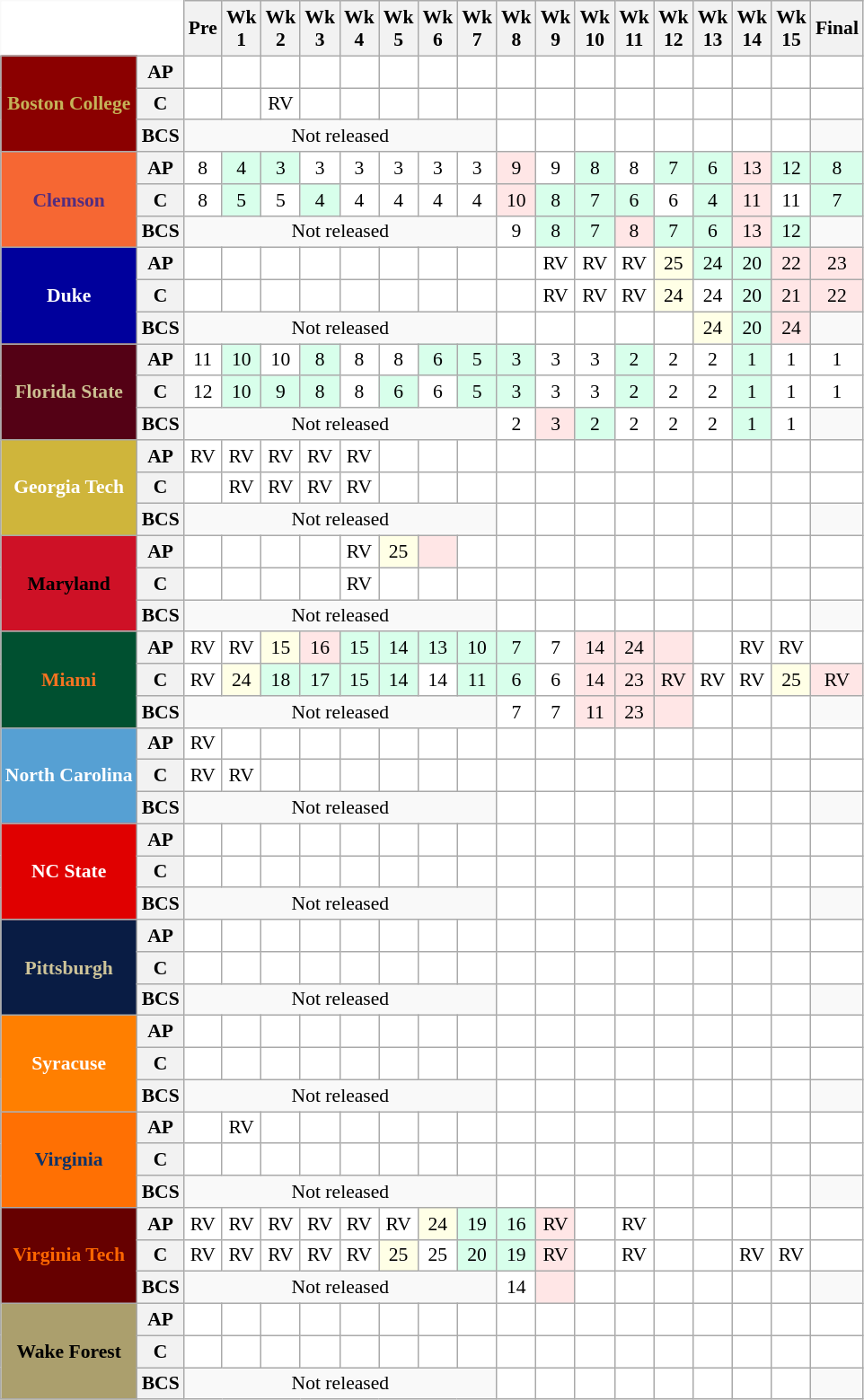<table class="wikitable" style="white-space:nowrap;font-size:90%;">
<tr>
<th colspan=2 style="background:white; border-top-style:hidden; border-left-style:hidden;"> </th>
<th>Pre</th>
<th>Wk<br>1</th>
<th>Wk<br>2</th>
<th>Wk<br>3</th>
<th>Wk<br>4</th>
<th>Wk<br>5</th>
<th>Wk<br>6</th>
<th>Wk<br>7</th>
<th>Wk<br>8</th>
<th>Wk<br>9</th>
<th>Wk<br>10</th>
<th>Wk<br>11</th>
<th>Wk<br>12</th>
<th>Wk<br>13</th>
<th>Wk<br>14</th>
<th>Wk<br>15</th>
<th>Final</th>
</tr>
<tr "text-align:center;">
<th rowspan=3 style="background:#8B0000; color:#C5B358;"><strong>Boston College</strong></th>
<th>AP</th>
<td style="background:#FFF;"></td>
<td style="background:#FFF;"></td>
<td style="background:#FFF;"></td>
<td style="background:#FFF;"></td>
<td style="background:#FFF;"></td>
<td style="background:#FFF;"></td>
<td style="background:#FFF;"></td>
<td style="background:#FFF;"></td>
<td style="background:#FFF;"></td>
<td style="background:#FFF;"></td>
<td style="background:#FFF;"></td>
<td style="background:#FFF;"></td>
<td style="background:#FFF;"></td>
<td style="background:#FFF;"></td>
<td style="background:#FFF;"></td>
<td style="background:#FFF;"></td>
<td style="background:#FFF;"></td>
</tr>
<tr style="text-align:center;">
<th>C</th>
<td style="background:#FFF;"></td>
<td style="background:#FFF;"></td>
<td style="background:#FFF;">RV</td>
<td style="background:#FFF;"></td>
<td style="background:#FFF;"></td>
<td style="background:#FFF;"></td>
<td style="background:#FFF;"></td>
<td style="background:#FFF;"></td>
<td style="background:#FFF;"></td>
<td style="background:#FFF;"></td>
<td style="background:#FFF;"></td>
<td style="background:#FFF;"></td>
<td style="background:#FFF;"></td>
<td style="background:#FFF;"></td>
<td style="background:#FFF;"></td>
<td style="background:#FFF;"></td>
<td style="background:#FFF;"></td>
</tr>
<tr style="text-align:center;">
<th>BCS</th>
<td colspan=8 align=center>Not released</td>
<td style="background:#FFF;"> </td>
<td style="background:#FFF;"></td>
<td style="background:#FFF;"></td>
<td style="background:#FFF;"></td>
<td style="background:#FFF;"></td>
<td style="background:#FFF;"></td>
<td style="background:#FFF;"></td>
<td style="background:#FFF;"></td>
</tr>
<tr style="text-align:center;">
<th rowspan=3 style="background:#F66733; color:#522D80;"><strong>Clemson</strong></th>
<th>AP</th>
<td style="background:#FFF;">8</td>
<td style="background:#D8FFEB;">4</td>
<td style="background:#D8FFEB;">3</td>
<td style="background:#FFF;">3</td>
<td style="background:#FFF;">3</td>
<td style="background:#FFF;">3</td>
<td style="background:#FFF;">3</td>
<td style="background:#FFF;">3</td>
<td style="background:#FFE6E6;">9</td>
<td style="background:#FFF;">9</td>
<td style="background:#D8FFEB;">8</td>
<td style="background:#FFF;">8</td>
<td style="background:#D8FFEB;">7</td>
<td style="background:#D8FFEB;">6</td>
<td style="background:#FFE6E6;">13</td>
<td style="background:#D8FFEB;">12</td>
<td style="background:#D8FFEB;">8</td>
</tr>
<tr style="text-align:center;">
<th>C</th>
<td style="background:#FFF;">8</td>
<td style="background:#D8FFEB;">5</td>
<td style="background:#FFF;">5</td>
<td style="background:#D8FFEB;">4</td>
<td style="background:#FFF;">4</td>
<td style="background:#FFF;">4</td>
<td style="background:#FFF;">4</td>
<td style="background:#FFF;">4</td>
<td style="background:#FFE6E6;">10</td>
<td style="background:#D8FFEB;">8</td>
<td style="background:#D8FFEB;">7</td>
<td style="background:#D8FFEB;">6</td>
<td style="background:#FFF;">6</td>
<td style="background:#D8FFEB;">4</td>
<td style="background:#FFE6E6;">11</td>
<td style="background:#FFF;">11</td>
<td style="background:#D8FFEB;">7</td>
</tr>
<tr style="text-align:center;">
<th>BCS</th>
<td colspan=8 align=center>Not released</td>
<td style="background:#FFF;">9</td>
<td style="background:#D8FFEB;">8</td>
<td style="background:#D8FFEB;">7</td>
<td style="background:#FFE6E6;">8</td>
<td style="background:#D8FFEB;">7</td>
<td style="background:#D8FFEB;">6</td>
<td style="background:#FFE6E6;">13</td>
<td style="background:#D8FFEB;">12</td>
</tr>
<tr style="text-align:center;">
<th rowspan=3 style="background:#00009C; color:#FFFFFF;"><strong>Duke</strong></th>
<th>AP</th>
<td style="background:#FFF;"></td>
<td style="background:#FFF;"></td>
<td style="background:#FFF;"></td>
<td style="background:#FFF;"></td>
<td style="background:#FFF;"></td>
<td style="background:#FFF;"></td>
<td style="background:#FFF;"></td>
<td style="background:#FFF;"></td>
<td style="background:#FFF;"></td>
<td style="background:#FFF;">RV</td>
<td style="background:#FFF;">RV</td>
<td style="background:#FFF;">RV</td>
<td style="background:#ffffe6;">25</td>
<td style="background:#D8FFEB;">24</td>
<td style="background:#D8FFEB;">20</td>
<td style="background:#FFE6E6;">22</td>
<td style="background:#FFE6E6;">23</td>
</tr>
<tr style="text-align:center;">
<th>C</th>
<td style="background:#FFF;"></td>
<td style="background:#FFF;"></td>
<td style="background:#FFF;"></td>
<td style="background:#FFF;"></td>
<td style="background:#FFF;"></td>
<td style="background:#FFF;"></td>
<td style="background:#FFF;"></td>
<td style="background:#FFF;"></td>
<td style="background:#FFF;"></td>
<td style="background:#FFF;">RV</td>
<td style="background:#FFF;">RV</td>
<td style="background:#FFF;">RV</td>
<td style="background:#ffffe6;">24</td>
<td style="background:#FFF;">24</td>
<td style="background:#D8FFEB;">20</td>
<td style="background:#FFE6E6;">21</td>
<td style="background:#FFE6E6;">22</td>
</tr>
<tr style="text-align:center;">
<th>BCS</th>
<td colspan=8 align=center>Not released</td>
<td style="background:#FFF;"> </td>
<td style="background:#FFF;"></td>
<td style="background:#FFF;"></td>
<td style="background:#FFF;"></td>
<td style="background:#FFF;"></td>
<td style="background:#ffffe6;">24</td>
<td style="background:#D8FFEB;">20</td>
<td style="background:#FFE6E6;">24</td>
</tr>
<tr style="text-align:center;">
<th rowspan=3 style="background:#540115; color:#CDC092;"><strong>Florida State</strong></th>
<th>AP</th>
<td style="background:#FFF;">11</td>
<td style="background:#D8FFEB;">10</td>
<td style="background:#FFF;">10</td>
<td style="background:#D8FFEB;">8</td>
<td style="background:#FFF;">8</td>
<td style="background:#FFF;">8</td>
<td style="background:#D8FFEB;">6</td>
<td style="background:#D8FFEB;">5</td>
<td style="background:#D8FFEB;">3</td>
<td style="background:#FFF;">3</td>
<td style="background:#FFF;">3</td>
<td style="background:#D8FFEB;">2</td>
<td style="background:#FFF;">2</td>
<td style="background:#FFF;">2</td>
<td style="background:#D8FFEB;">1</td>
<td style="background:#FFF;">1</td>
<td style="background:#FFF;">1</td>
</tr>
<tr style="text-align:center;">
<th>C</th>
<td style="background:#FFF;">12</td>
<td style="background:#D8FFEB;">10</td>
<td style="background:#D8FFEB;">9</td>
<td style="background:#D8FFEB;">8</td>
<td style="background:#FFF;">8</td>
<td style="background:#D8FFEB;">6</td>
<td style="background:#FFF;">6</td>
<td style="background:#D8FFEB;">5</td>
<td style="background:#D8FFEB;">3</td>
<td style="background:#FFF;">3</td>
<td style="background:#FFF;">3</td>
<td style="background:#D8FFEB;">2</td>
<td style="background:#FFF;">2</td>
<td style="background:#FFF;">2</td>
<td style="background:#D8FFEB;">1</td>
<td style="background:#FFF;">1</td>
<td style="background:#FFF;">1</td>
</tr>
<tr style="text-align:center;">
<th>BCS</th>
<td colspan=8 align=center>Not released</td>
<td style="background:#FFF;">2</td>
<td style="background:#FFE6E6;">3</td>
<td style="background:#D8FFEB;">2</td>
<td style="background:#FFF;">2</td>
<td style="background:#FFF;">2</td>
<td style="background:#FFF;">2</td>
<td style="background:#D8FFEB;">1</td>
<td style="background:#FFF;">1</td>
</tr>
<tr style="text-align:center;">
<th rowspan=3 style="background:#CFB53B; color:#FFFFFF;"><strong>Georgia Tech</strong></th>
<th>AP</th>
<td style="background:#FFF;">RV</td>
<td style="background:#FFF;">RV</td>
<td style="background:#FFF;">RV</td>
<td style="background:#FFF;">RV</td>
<td style="background:#FFF;">RV</td>
<td style="background:#FFF;"></td>
<td style="background:#FFF;"></td>
<td style="background:#FFF;"></td>
<td style="background:#FFF;"></td>
<td style="background:#FFF;"></td>
<td style="background:#FFF;"></td>
<td style="background:#FFF;"></td>
<td style="background:#FFF;"></td>
<td style="background:#FFF;"></td>
<td style="background:#FFF;"></td>
<td style="background:#FFF;"></td>
<td style="background:#FFF;"></td>
</tr>
<tr style="text-align:center;">
<th>C</th>
<td style="background:#FFF;"></td>
<td style="background:#FFF;">RV</td>
<td style="background:#FFF;">RV</td>
<td style="background:#FFF;">RV</td>
<td style="background:#FFF;">RV</td>
<td style="background:#FFF;"></td>
<td style="background:#FFF;"></td>
<td style="background:#FFF;"></td>
<td style="background:#FFF;"></td>
<td style="background:#FFF;"></td>
<td style="background:#FFF;"></td>
<td style="background:#FFF;"></td>
<td style="background:#FFF;"></td>
<td style="background:#FFF;"></td>
<td style="background:#FFF;"></td>
<td style="background:#FFF;"></td>
<td style="background:#FFF;"></td>
</tr>
<tr style="text-align:center;">
<th>BCS</th>
<td colspan=8 align=center>Not released</td>
<td style="background:#FFF;"> </td>
<td style="background:#FFF;"></td>
<td style="background:#FFF;"></td>
<td style="background:#FFF;"></td>
<td style="background:#FFF;"></td>
<td style="background:#FFF;"></td>
<td style="background:#FFF;"></td>
<td style="background:#FFF;"></td>
</tr>
<tr style="text-align:center;">
<th rowspan=3 style="background:#CE1126; color:#000000;"><strong>Maryland</strong></th>
<th>AP</th>
<td style="background:#FFF;"></td>
<td style="background:#FFF;"></td>
<td style="background:#FFF;"></td>
<td style="background:#FFF;"></td>
<td style="background:#FFF;">RV</td>
<td style="background:#ffffe6;">25</td>
<td style="background:#FFE6E6;"></td>
<td style="background:#FFF;"></td>
<td style="background:#FFF;"></td>
<td style="background:#FFF;"></td>
<td style="background:#FFF;"></td>
<td style="background:#FFF;"></td>
<td style="background:#FFF;"></td>
<td style="background:#FFF;"></td>
<td style="background:#FFF;"></td>
<td style="background:#FFF;"></td>
<td style="background:#FFF;"></td>
</tr>
<tr style="text-align:center;">
<th>C</th>
<td style="background:#FFF;"></td>
<td style="background:#FFF;"></td>
<td style="background:#FFF;"></td>
<td style="background:#FFF;"></td>
<td style="background:#FFF;">RV</td>
<td style="background:#FFF;"></td>
<td style="background:#FFF;"></td>
<td style="background:#FFF;"></td>
<td style="background:#FFF;"></td>
<td style="background:#FFF;"></td>
<td style="background:#FFF;"></td>
<td style="background:#FFF;"></td>
<td style="background:#FFF;"></td>
<td style="background:#FFF;"></td>
<td style="background:#FFF;"></td>
<td style="background:#FFF;"></td>
<td style="background:#FFF;"></td>
</tr>
<tr style="text-align:center;">
<th>BCS</th>
<td colspan=8 align=center>Not released</td>
<td style="background:#FFF;"> </td>
<td style="background:#FFF;"></td>
<td style="background:#FFF;"></td>
<td style="background:#FFF;"></td>
<td style="background:#FFF;"></td>
<td style="background:#FFF;"></td>
<td style="background:#FFF;"></td>
<td style="background:#FFF;"></td>
</tr>
<tr style="text-align:center;">
<th rowspan=3 style="background:#005030; color:#f47321;"><strong>Miami</strong></th>
<th>AP</th>
<td style="background:#FFF;">RV</td>
<td style="background:#FFF;">RV</td>
<td style="background:#ffffe6;">15</td>
<td style="background:#FFE6E6;">16</td>
<td style="background:#D8FFEB;">15</td>
<td style="background:#D8FFEB;">14</td>
<td style="background:#D8FFEB;">13</td>
<td style="background:#D8FFEB;">10</td>
<td style="background:#D8FFEB;">7</td>
<td style="background:#FFF;">7</td>
<td style="background:#FFE6E6;">14</td>
<td style="background:#FFE6E6;">24</td>
<td style="background:#FFE6E6;"></td>
<td style="background:#FFF;"></td>
<td style="background:#FFF;">RV</td>
<td style="background:#FFF;">RV</td>
<td style="background:#FFF;"></td>
</tr>
<tr style="text-align:center;">
<th>C</th>
<td style="background:#FFF;">RV</td>
<td style="background:#ffffe6;">24</td>
<td style="background:#D8FFEB;">18</td>
<td style="background:#D8FFEB;">17</td>
<td style="background:#D8FFEB;">15</td>
<td style="background:#D8FFEB;">14</td>
<td style="background:#FFF;">14</td>
<td style="background:#D8FFEB;">11</td>
<td style="background:#D8FFEB;">6</td>
<td style="background:#FFF;">6</td>
<td style="background:#FFE6E6;">14</td>
<td style="background:#FFE6E6;">23</td>
<td style="background:#FFE6E6;">RV</td>
<td style="background:#FFF;">RV</td>
<td style="background:#FFF;">RV</td>
<td style="background:#ffffe6;">25</td>
<td style="background:#FFE6E6;">RV</td>
</tr>
<tr style="text-align:center;">
<th>BCS</th>
<td colspan=8 align=center>Not released</td>
<td style="background:#FFF;">7</td>
<td style="background:#FFF;">7</td>
<td style="background:#FFE6E6;">11</td>
<td style="background:#FFE6E6;">23</td>
<td style="background:#FFE6E6;"></td>
<td style="background:#FFF;"></td>
<td style="background:#FFF;"></td>
<td style="background:#FFF;"></td>
</tr>
<tr style="text-align:center;">
<th rowspan=3 style="background:#56A0D3; color:#FFFFFF;"><strong>North Carolina</strong></th>
<th>AP</th>
<td style="background:#FFF;">RV</td>
<td style="background:#FFF;"></td>
<td style="background:#FFF;"></td>
<td style="background:#FFF;"></td>
<td style="background:#FFF;"></td>
<td style="background:#FFF;"></td>
<td style="background:#FFF;"></td>
<td style="background:#FFF;"></td>
<td style="background:#FFF;"></td>
<td style="background:#FFF;"></td>
<td style="background:#FFF;"></td>
<td style="background:#FFF;"></td>
<td style="background:#FFF;"></td>
<td style="background:#FFF;"></td>
<td style="background:#FFF;"></td>
<td style="background:#FFF;"></td>
<td style="background:#FFF;"></td>
</tr>
<tr style="text-align:center;">
<th>C</th>
<td style="background:#FFF;">RV</td>
<td style="background:#FFF;">RV</td>
<td style="background:#FFF;"></td>
<td style="background:#FFF;"></td>
<td style="background:#FFF;"></td>
<td style="background:#FFF;"></td>
<td style="background:#FFF;"></td>
<td style="background:#FFF;"></td>
<td style="background:#FFF;"></td>
<td style="background:#FFF;"></td>
<td style="background:#FFF;"></td>
<td style="background:#FFF;"></td>
<td style="background:#FFF;"></td>
<td style="background:#FFF;"></td>
<td style="background:#FFF;"></td>
<td style="background:#FFF;"></td>
<td style="background:#FFF;"></td>
</tr>
<tr style="text-align:center;">
<th>BCS</th>
<td colspan=8 align=center>Not released</td>
<td style="background:#FFF;"></td>
<td style="background:#FFF;"></td>
<td style="background:#FFF;"></td>
<td style="background:#FFF;"></td>
<td style="background:#FFF;"></td>
<td style="background:#FFF;"></td>
<td style="background:#FFF;"></td>
<td style="background:#FFF;"></td>
</tr>
<tr style="text-align:center;">
<th rowspan=3 style="background:#e00000; color:#FFFFFF;"><strong>NC State</strong></th>
<th>AP</th>
<td style="background:#FFF;"></td>
<td style="background:#FFF;"></td>
<td style="background:#FFF;"></td>
<td style="background:#FFF;"></td>
<td style="background:#FFF;"></td>
<td style="background:#FFF;"></td>
<td style="background:#FFF;"></td>
<td style="background:#FFF;"></td>
<td style="background:#FFF;"></td>
<td style="background:#FFF;"></td>
<td style="background:#FFF;"></td>
<td style="background:#FFF;"></td>
<td style="background:#FFF;"></td>
<td style="background:#FFF;"></td>
<td style="background:#FFF;"></td>
<td style="background:#FFF;"></td>
<td style="background:#FFF;"></td>
</tr>
<tr style="text-align:center;">
<th>C</th>
<td style="background:#FFF;"></td>
<td style="background:#FFF;"></td>
<td style="background:#FFF;"></td>
<td style="background:#FFF;"></td>
<td style="background:#FFF;"></td>
<td style="background:#FFF;"></td>
<td style="background:#FFF;"></td>
<td style="background:#FFF;"></td>
<td style="background:#FFF;"></td>
<td style="background:#FFF;"></td>
<td style="background:#FFF;"></td>
<td style="background:#FFF;"></td>
<td style="background:#FFF;"></td>
<td style="background:#FFF;"></td>
<td style="background:#FFF;"></td>
<td style="background:#FFF;"></td>
<td style="background:#FFF;"></td>
</tr>
<tr style="text-align:center;">
<th>BCS</th>
<td colspan=8 align=center>Not released</td>
<td style="background:#FFF;"> </td>
<td style="background:#FFF;"></td>
<td style="background:#FFF;"></td>
<td style="background:#FFF;"></td>
<td style="background:#FFF;"></td>
<td style="background:#FFF;"></td>
<td style="background:#FFF;"></td>
<td style="background:#FFF;"></td>
</tr>
<tr "text-align:center;">
<th rowspan=3 style="background:#091C44; color:#CEC499;"><strong>Pittsburgh</strong></th>
<th>AP</th>
<td style="background:#FFF;"></td>
<td style="background:#FFF;"></td>
<td style="background:#FFF;"></td>
<td style="background:#FFF;"></td>
<td style="background:#FFF;"></td>
<td style="background:#FFF;"></td>
<td style="background:#FFF;"></td>
<td style="background:#FFF;"></td>
<td style="background:#FFF;"></td>
<td style="background:#FFF;"></td>
<td style="background:#FFF;"></td>
<td style="background:#FFF;"></td>
<td style="background:#FFF;"></td>
<td style="background:#FFF;"></td>
<td style="background:#FFF;"></td>
<td style="background:#FFF;"></td>
<td style="background:#FFF;"></td>
</tr>
<tr style="text-align:center;">
<th>C</th>
<td style="background:#FFF;"></td>
<td style="background:#FFF;"></td>
<td style="background:#FFF;"></td>
<td style="background:#FFF;"></td>
<td style="background:#FFF;"></td>
<td style="background:#FFF;"></td>
<td style="background:#FFF;"></td>
<td style="background:#FFF;"></td>
<td style="background:#FFF;"></td>
<td style="background:#FFF;"></td>
<td style="background:#FFF;"></td>
<td style="background:#FFF;"></td>
<td style="background:#FFF;"></td>
<td style="background:#FFF;"></td>
<td style="background:#FFF;"></td>
<td style="background:#FFF;"></td>
<td style="background:#FFF;"></td>
</tr>
<tr style="text-align:center;">
<th>BCS</th>
<td colspan=8 align=center>Not released</td>
<td style="background:#FFF;"> </td>
<td style="background:#FFF;"></td>
<td style="background:#FFF;"></td>
<td style="background:#FFF;"></td>
<td style="background:#FFF;"></td>
<td style="background:#FFF;"></td>
<td style="background:#FFF;"></td>
<td style="background:#FFF;"></td>
</tr>
<tr style="text-align:center;">
<th rowspan=3 style="background:#FF7F00; color:#ffffff;"><strong>Syracuse</strong></th>
<th>AP</th>
<td style="background:#FFF;"></td>
<td style="background:#FFF;"></td>
<td style="background:#FFF;"></td>
<td style="background:#FFF;"></td>
<td style="background:#FFF;"></td>
<td style="background:#FFF;"></td>
<td style="background:#FFF;"></td>
<td style="background:#FFF;"></td>
<td style="background:#FFF;"></td>
<td style="background:#FFF;"></td>
<td style="background:#FFF;"></td>
<td style="background:#FFF;"></td>
<td style="background:#FFF;"></td>
<td style="background:#FFF;"></td>
<td style="background:#FFF;"></td>
<td style="background:#FFF;"></td>
<td style="background:#FFF;"></td>
</tr>
<tr style="text-align:center;">
<th>C</th>
<td style="background:#FFF;"></td>
<td style="background:#FFF;"></td>
<td style="background:#FFF;"></td>
<td style="background:#FFF;"></td>
<td style="background:#FFF;"></td>
<td style="background:#FFF;"></td>
<td style="background:#FFF;"></td>
<td style="background:#FFF;"></td>
<td style="background:#FFF;"></td>
<td style="background:#FFF;"></td>
<td style="background:#FFF;"></td>
<td style="background:#FFF;"></td>
<td style="background:#FFF;"></td>
<td style="background:#FFF;"></td>
<td style="background:#FFF;"></td>
<td style="background:#FFF;"></td>
<td style="background:#FFF;"></td>
</tr>
<tr style="text-align:center;">
<th>BCS</th>
<td colspan=8 align=center>Not released</td>
<td style="background:#FFF;"> </td>
<td style="background:#FFF;"></td>
<td style="background:#FFF;"></td>
<td style="background:#FFF;"></td>
<td style="background:#FFF;"></td>
<td style="background:#FFF;"></td>
<td style="background:#FFF;"></td>
<td style="background:#FFF;"></td>
</tr>
<tr style="text-align:center;">
<th rowspan=3 style="background:#ff7003; color:#0d3268;"><strong>Virginia</strong></th>
<th>AP</th>
<td style="background:#FFF;"></td>
<td style="background:#FFF;">RV</td>
<td style="background:#FFF;"></td>
<td style="background:#FFF;"></td>
<td style="background:#FFF;"></td>
<td style="background:#FFF;"></td>
<td style="background:#FFF;"></td>
<td style="background:#FFF;"></td>
<td style="background:#FFF;"></td>
<td style="background:#FFF;"></td>
<td style="background:#FFF;"></td>
<td style="background:#FFF;"></td>
<td style="background:#FFF;"></td>
<td style="background:#FFF;"></td>
<td style="background:#FFF;"></td>
<td style="background:#FFF;"></td>
<td style="background:#FFF;"></td>
</tr>
<tr style="text-align:center;">
<th>C</th>
<td style="background:#FFF;"></td>
<td style="background:#FFF;"></td>
<td style="background:#FFF;"></td>
<td style="background:#FFF;"></td>
<td style="background:#FFF;"></td>
<td style="background:#FFF;"></td>
<td style="background:#FFF;"></td>
<td style="background:#FFF;"></td>
<td style="background:#FFF;"></td>
<td style="background:#FFF;"></td>
<td style="background:#FFF;"></td>
<td style="background:#FFF;"></td>
<td style="background:#FFF;"></td>
<td style="background:#FFF;"></td>
<td style="background:#FFF;"></td>
<td style="background:#FFF;"></td>
<td style="background:#FFF;"></td>
</tr>
<tr style="text-align:center;">
<th>BCS</th>
<td colspan=8 align=center>Not released</td>
<td style="background:#FFF;"></td>
<td style="background:#FFF;"></td>
<td style="background:#FFF;"></td>
<td style="background:#FFF;"></td>
<td style="background:#FFF;"></td>
<td style="background:#FFF;"></td>
<td style="background:#FFF;"></td>
<td style="background:#FFF;"></td>
</tr>
<tr style="text-align:center;">
<th rowspan=3 style="background:#660000; color:#ff6600;"><strong>Virginia Tech</strong></th>
<th>AP</th>
<td style="background:#FFF;">RV</td>
<td style="background:#FFF;">RV</td>
<td style="background:#FFF;">RV</td>
<td style="background:#FFF;">RV</td>
<td style="background:#FFF;">RV</td>
<td style="background:#FFF;">RV</td>
<td style="background:#ffffe6;">24</td>
<td style="background:#D8FFEB;">19</td>
<td style="background:#D8FFEB;">16</td>
<td style="background:#FFE6E6;">RV</td>
<td style="background:#FFF;"></td>
<td style="background:#FFF;">RV</td>
<td style="background:#FFF;"></td>
<td style="background:#FFF;"></td>
<td style="background:#FFF;"></td>
<td style="background:#FFF;"></td>
<td style="background:#FFF;"></td>
</tr>
<tr style="text-align:center;">
<th>C</th>
<td style="background:#FFF;">RV</td>
<td style="background:#FFF;">RV</td>
<td style="background:#FFF;">RV</td>
<td style="background:#FFF;">RV</td>
<td style="background:#FFF;">RV</td>
<td style="background:#ffffe6;">25</td>
<td style="background:#FFF;">25</td>
<td style="background:#D8FFEB;">20</td>
<td style="background:#D8FFEB;">19</td>
<td style="background:#FFE6E6;">RV</td>
<td style="background:#FFF;"></td>
<td style="background:#FFF;">RV</td>
<td style="background:#FFF;"></td>
<td style="background:#FFF;"></td>
<td style="background:#FFF;">RV</td>
<td style="background:#FFF;">RV</td>
<td style="background:#FFF;"></td>
</tr>
<tr style="text-align:center;">
<th>BCS</th>
<td colspan=8 align=center>Not released</td>
<td style="background:#FFF;">14</td>
<td style="background:#FFE6E6;"></td>
<td style="background:#FFF;"></td>
<td style="background:#FFF;"></td>
<td style="background:#FFF;"></td>
<td style="background:#FFF;"></td>
<td style="background:#FFF;"></td>
<td style="background:#FFF;"></td>
</tr>
<tr style="text-align:center;">
<th rowspan=3 style="background:#AB9F6D; color:#000000;"><strong>Wake Forest</strong></th>
<th>AP</th>
<td style="background:#FFF;"></td>
<td style="background:#FFF;"></td>
<td style="background:#FFF;"></td>
<td style="background:#FFF;"></td>
<td style="background:#FFF;"></td>
<td style="background:#FFF;"></td>
<td style="background:#FFF;"></td>
<td style="background:#FFF;"></td>
<td style="background:#FFF;"></td>
<td style="background:#FFF;"></td>
<td style="background:#FFF;"></td>
<td style="background:#FFF;"></td>
<td style="background:#FFF;"></td>
<td style="background:#FFF;"></td>
<td style="background:#FFF;"></td>
<td style="background:#FFF;"></td>
<td style="background:#FFF;"></td>
</tr>
<tr style="text-align:center;">
<th>C</th>
<td style="background:#FFF;"></td>
<td style="background:#FFF;"></td>
<td style="background:#FFF;"></td>
<td style="background:#FFF;"></td>
<td style="background:#FFF;"></td>
<td style="background:#FFF;"></td>
<td style="background:#FFF;"></td>
<td style="background:#FFF;"></td>
<td style="background:#FFF;"></td>
<td style="background:#FFF;"></td>
<td style="background:#FFF;"></td>
<td style="background:#FFF;"></td>
<td style="background:#FFF;"></td>
<td style="background:#FFF;"></td>
<td style="background:#FFF;"></td>
<td style="background:#FFF;"></td>
<td style="background:#FFF;"></td>
</tr>
<tr style="text-align:center;">
<th>BCS</th>
<td colspan=8 align=center>Not released</td>
<td style="background:#FFF;"> </td>
<td style="background:#FFF;"></td>
<td style="background:#FFF;"></td>
<td style="background:#FFF;"></td>
<td style="background:#FFF;"></td>
<td style="background:#FFF;"></td>
<td style="background:#FFF;"></td>
<td style="background:#FFF;"></td>
</tr>
</table>
